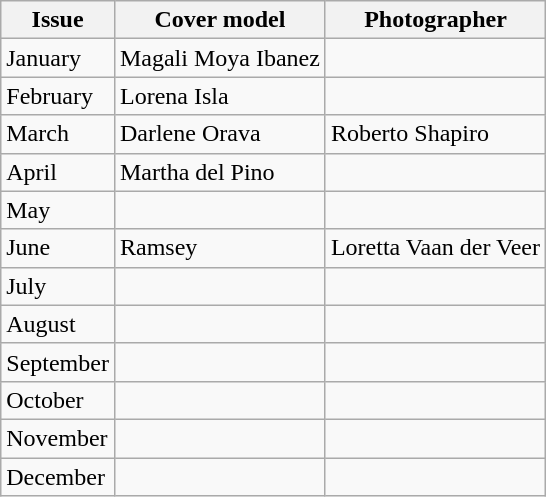<table class="wikitable">
<tr>
<th>Issue</th>
<th>Cover model</th>
<th>Photographer</th>
</tr>
<tr>
<td>January</td>
<td>Magali Moya Ibanez</td>
<td></td>
</tr>
<tr>
<td>February</td>
<td>Lorena Isla</td>
<td></td>
</tr>
<tr>
<td>March</td>
<td>Darlene Orava</td>
<td>Roberto Shapiro</td>
</tr>
<tr>
<td>April</td>
<td>Martha del Pino</td>
<td></td>
</tr>
<tr>
<td>May</td>
<td></td>
<td></td>
</tr>
<tr>
<td>June</td>
<td>Ramsey</td>
<td>Loretta Vaan der Veer</td>
</tr>
<tr>
<td>July</td>
<td></td>
<td></td>
</tr>
<tr>
<td>August</td>
<td></td>
<td></td>
</tr>
<tr>
<td>September</td>
<td></td>
<td></td>
</tr>
<tr>
<td>October</td>
<td></td>
<td></td>
</tr>
<tr>
<td>November</td>
<td></td>
<td></td>
</tr>
<tr>
<td>December</td>
<td></td>
<td></td>
</tr>
</table>
